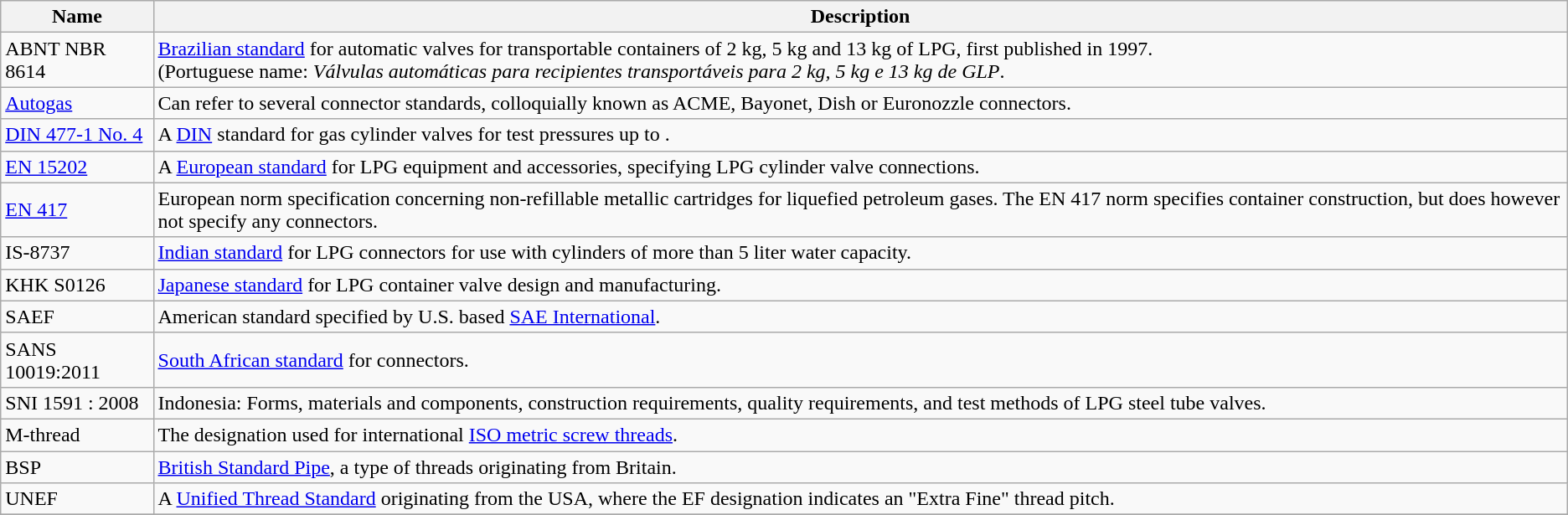<table class="wikitable">
<tr>
<th>Name</th>
<th>Description</th>
</tr>
<tr>
<td>ABNT NBR 8614</td>
<td><a href='#'>Brazilian standard</a> for automatic valves for transportable containers of 2 kg, 5 kg and 13 kg of LPG, first published in 1997. <br>(Portuguese name: <em>Válvulas automáticas para recipientes transportáveis para 2 kg, 5 kg e 13 kg de GLP</em>.</td>
</tr>
<tr>
<td><a href='#'>Autogas</a></td>
<td>Can refer to several connector standards, colloquially known as ACME, Bayonet, Dish or Euronozzle connectors.</td>
</tr>
<tr>
<td><a href='#'>DIN 477-1 No. 4</a></td>
<td>A <a href='#'>DIN</a> standard for gas cylinder valves for test pressures up to .</td>
</tr>
<tr>
<td><a href='#'>EN 15202</a></td>
<td>A <a href='#'>European standard</a> for LPG equipment and accessories, specifying LPG cylinder valve connections.</td>
</tr>
<tr>
<td><a href='#'>EN 417</a></td>
<td>European norm specification concerning non-refillable metallic cartridges for liquefied petroleum gases. The EN 417 norm specifies container construction, but does however not specify any connectors.</td>
</tr>
<tr>
<td>IS-8737</td>
<td><a href='#'>Indian standard</a> for LPG connectors for use with cylinders of more than 5 liter water capacity.</td>
</tr>
<tr>
<td>KHK S0126</td>
<td><a href='#'>Japanese standard</a> for LPG container valve design and manufacturing.</td>
</tr>
<tr>
<td>SAEF</td>
<td>American standard specified by U.S. based <a href='#'>SAE International</a>.</td>
</tr>
<tr>
<td>SANS 10019:2011</td>
<td><a href='#'>South African standard</a> for connectors.</td>
</tr>
<tr>
<td>SNI 1591 : 2008</td>
<td>Indonesia: Forms, materials and components, construction requirements, quality requirements, and test methods of LPG steel tube valves.</td>
</tr>
<tr>
<td>M-thread</td>
<td>The designation used for international <a href='#'>ISO metric screw threads</a>.</td>
</tr>
<tr>
<td>BSP</td>
<td><a href='#'>British Standard Pipe</a>, a type of threads originating from Britain.</td>
</tr>
<tr>
<td>UNEF</td>
<td>A <a href='#'>Unified Thread Standard</a> originating from the USA, where the EF designation indicates an "Extra Fine" thread pitch.</td>
</tr>
<tr>
</tr>
</table>
